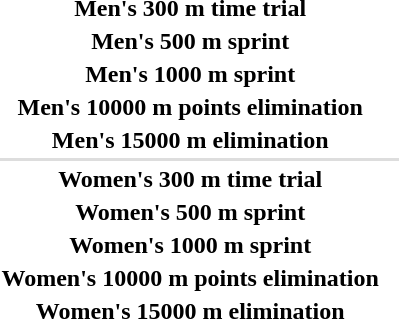<table>
<tr>
<th scope="row">Men's 300 m time trial</th>
<td></td>
<td></td>
<td></td>
</tr>
<tr>
<th scope="row">Men's 500 m sprint</th>
<td></td>
<td></td>
<td></td>
</tr>
<tr>
<th scope="row">Men's 1000 m sprint</th>
<td></td>
<td></td>
<td></td>
</tr>
<tr>
<th scope="row">Men's 10000 m points elimination</th>
<td></td>
<td></td>
<td></td>
</tr>
<tr>
<th scope="row">Men's 15000 m elimination</th>
<td></td>
<td></td>
<td></td>
</tr>
<tr bgcolor=#DDDDDD>
<td colspan=4></td>
</tr>
<tr>
<th scope="row">Women's 300 m time trial</th>
<td></td>
<td></td>
<td></td>
</tr>
<tr>
<th scope="row">Women's 500 m sprint</th>
<td></td>
<td></td>
<td></td>
</tr>
<tr>
<th scope="row">Women's 1000 m sprint</th>
<td></td>
<td></td>
<td></td>
</tr>
<tr>
<th scope="row">Women's 10000 m points elimination</th>
<td></td>
<td></td>
<td></td>
</tr>
<tr>
<th scope="row">Women's 15000 m elimination</th>
<td></td>
<td></td>
<td></td>
</tr>
</table>
